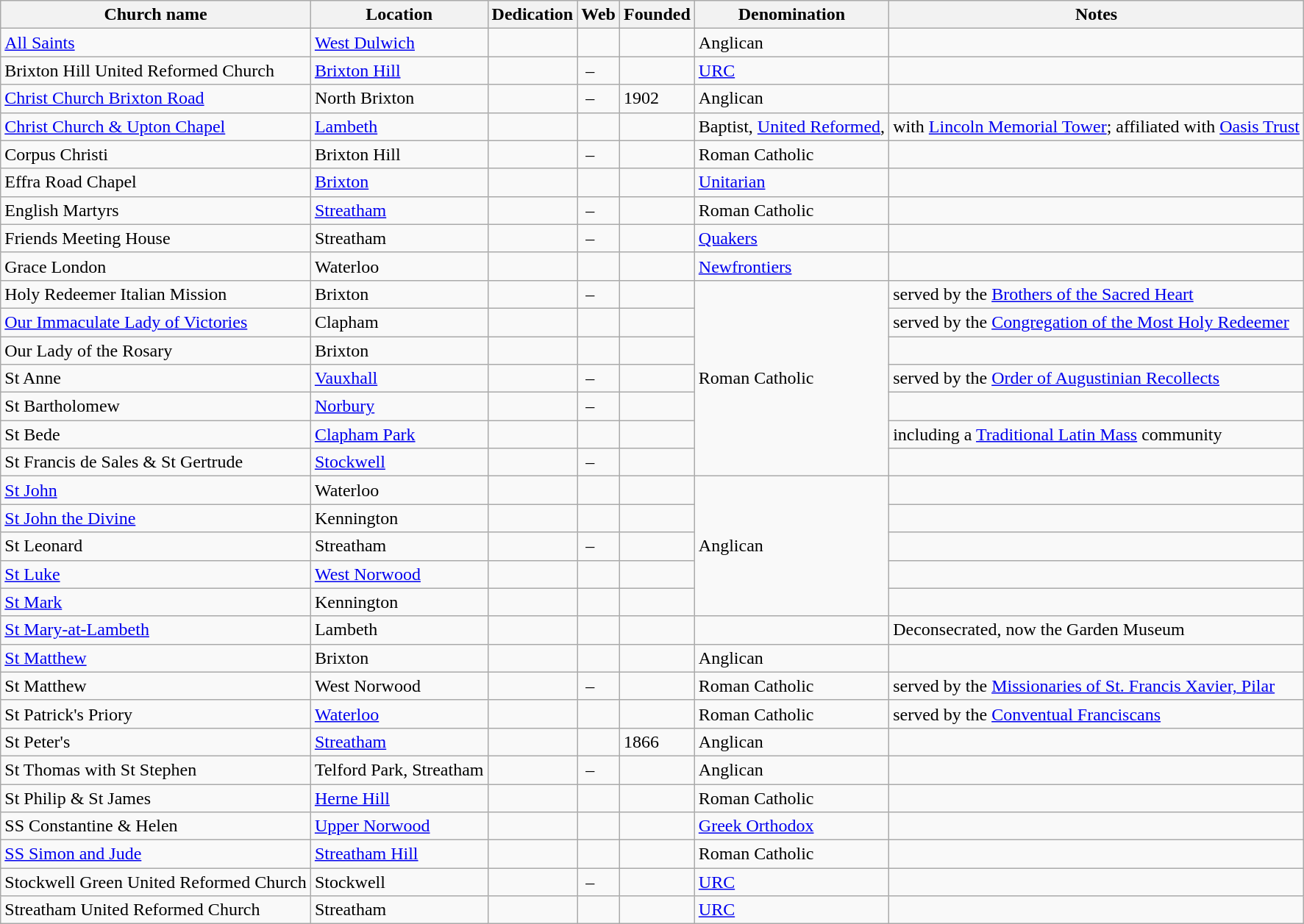<table class="wikitable sortable">
<tr>
<th>Church name</th>
<th>Location</th>
<th>Dedication</th>
<th>Web</th>
<th>Founded</th>
<th>Denomination</th>
<th>Notes</th>
</tr>
<tr>
<td><a href='#'>All Saints</a></td>
<td><a href='#'>West Dulwich</a></td>
<td></td>
<td></td>
<td></td>
<td>Anglican</td>
<td></td>
</tr>
<tr>
<td>Brixton Hill United Reformed Church</td>
<td><a href='#'>Brixton Hill</a></td>
<td></td>
<td> –</td>
<td></td>
<td><a href='#'>URC</a></td>
<td></td>
</tr>
<tr>
<td><a href='#'>Christ Church Brixton Road</a></td>
<td>North Brixton</td>
<td></td>
<td> –</td>
<td>1902</td>
<td>Anglican</td>
<td></td>
</tr>
<tr>
<td><a href='#'>Christ Church & Upton Chapel</a></td>
<td><a href='#'>Lambeth</a></td>
<td></td>
<td></td>
<td></td>
<td>Baptist, <a href='#'>United Reformed</a>,</td>
<td>with <a href='#'>Lincoln Memorial Tower</a>; affiliated with <a href='#'>Oasis Trust</a></td>
</tr>
<tr>
<td>Corpus Christi</td>
<td>Brixton Hill</td>
<td></td>
<td> –</td>
<td></td>
<td>Roman Catholic</td>
<td></td>
</tr>
<tr>
<td>Effra Road Chapel</td>
<td><a href='#'>Brixton</a></td>
<td></td>
<td></td>
<td></td>
<td><a href='#'>Unitarian</a></td>
<td></td>
</tr>
<tr>
<td>English Martyrs</td>
<td><a href='#'>Streatham</a></td>
<td></td>
<td> –</td>
<td></td>
<td>Roman Catholic</td>
<td></td>
</tr>
<tr>
<td>Friends Meeting House</td>
<td>Streatham</td>
<td></td>
<td> –</td>
<td></td>
<td><a href='#'>Quakers</a></td>
<td></td>
</tr>
<tr>
<td>Grace London</td>
<td>Waterloo</td>
<td></td>
<td></td>
<td></td>
<td><a href='#'>Newfrontiers</a></td>
<td></td>
</tr>
<tr>
<td>Holy Redeemer Italian Mission</td>
<td>Brixton</td>
<td></td>
<td> –</td>
<td></td>
<td rowspan="7">Roman Catholic</td>
<td>served by the <a href='#'>Brothers of the Sacred Heart</a></td>
</tr>
<tr>
<td><a href='#'>Our Immaculate Lady of Victories</a></td>
<td>Clapham</td>
<td></td>
<td></td>
<td></td>
<td>served by the <a href='#'>Congregation of the Most Holy Redeemer</a></td>
</tr>
<tr>
<td>Our Lady of the Rosary</td>
<td>Brixton</td>
<td></td>
<td></td>
<td></td>
<td></td>
</tr>
<tr>
<td>St Anne</td>
<td><a href='#'>Vauxhall</a></td>
<td></td>
<td> –</td>
<td></td>
<td>served by the <a href='#'>Order of Augustinian Recollects</a></td>
</tr>
<tr>
<td>St Bartholomew</td>
<td><a href='#'>Norbury</a></td>
<td></td>
<td> –</td>
<td></td>
<td></td>
</tr>
<tr>
<td>St Bede</td>
<td><a href='#'>Clapham Park</a></td>
<td></td>
<td></td>
<td></td>
<td>including a <a href='#'>Traditional Latin Mass</a> community</td>
</tr>
<tr>
<td>St Francis de Sales & St Gertrude</td>
<td><a href='#'>Stockwell</a></td>
<td></td>
<td> –</td>
<td></td>
<td></td>
</tr>
<tr>
<td><a href='#'>St John</a></td>
<td>Waterloo</td>
<td></td>
<td></td>
<td></td>
<td rowspan="5">Anglican</td>
<td></td>
</tr>
<tr>
<td><a href='#'>St John the Divine</a></td>
<td>Kennington</td>
<td></td>
<td></td>
<td></td>
<td></td>
</tr>
<tr>
<td>St Leonard</td>
<td>Streatham</td>
<td></td>
<td> –</td>
<td></td>
<td></td>
</tr>
<tr>
<td><a href='#'>St Luke</a></td>
<td><a href='#'>West Norwood</a></td>
<td></td>
<td></td>
<td></td>
<td></td>
</tr>
<tr>
<td><a href='#'>St Mark</a></td>
<td>Kennington</td>
<td></td>
<td></td>
<td></td>
<td></td>
</tr>
<tr>
<td><a href='#'>St Mary-at-Lambeth</a></td>
<td>Lambeth</td>
<td></td>
<td></td>
<td></td>
<td></td>
<td>Deconsecrated, now the Garden Museum</td>
</tr>
<tr>
<td><a href='#'>St Matthew</a></td>
<td>Brixton</td>
<td></td>
<td></td>
<td></td>
<td>Anglican</td>
<td></td>
</tr>
<tr>
<td>St Matthew</td>
<td>West Norwood</td>
<td></td>
<td> –</td>
<td></td>
<td>Roman Catholic</td>
<td>served by the <a href='#'>Missionaries of St. Francis Xavier, Pilar</a></td>
</tr>
<tr>
<td>St Patrick's Priory</td>
<td><a href='#'>Waterloo</a></td>
<td></td>
<td></td>
<td></td>
<td>Roman Catholic</td>
<td>served by the <a href='#'>Conventual Franciscans</a></td>
</tr>
<tr>
<td>St Peter's</td>
<td><a href='#'>Streatham</a></td>
<td></td>
<td></td>
<td>1866</td>
<td>Anglican</td>
<td></td>
</tr>
<tr>
<td>St Thomas with St Stephen</td>
<td>Telford Park, Streatham</td>
<td></td>
<td> –</td>
<td></td>
<td>Anglican</td>
<td></td>
</tr>
<tr>
<td>St Philip & St James</td>
<td><a href='#'>Herne Hill</a></td>
<td></td>
<td></td>
<td></td>
<td>Roman Catholic</td>
<td></td>
</tr>
<tr>
<td>SS Constantine & Helen</td>
<td><a href='#'>Upper Norwood</a></td>
<td></td>
<td></td>
<td></td>
<td><a href='#'>Greek Orthodox</a></td>
<td></td>
</tr>
<tr>
<td><a href='#'>SS Simon and Jude</a></td>
<td><a href='#'>Streatham Hill</a></td>
<td></td>
<td></td>
<td></td>
<td>Roman Catholic</td>
<td></td>
</tr>
<tr>
<td>Stockwell Green United Reformed Church</td>
<td>Stockwell</td>
<td></td>
<td> –</td>
<td></td>
<td><a href='#'>URC</a></td>
<td></td>
</tr>
<tr>
<td>Streatham United Reformed Church</td>
<td>Streatham</td>
<td></td>
<td></td>
<td></td>
<td><a href='#'>URC</a></td>
<td></td>
</tr>
</table>
